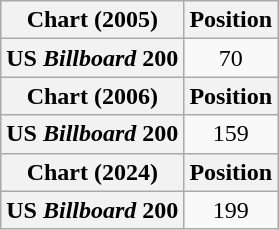<table class="wikitable plainrowheaders" style="text-align:center">
<tr>
<th scope="col">Chart (2005)</th>
<th scope="col">Position</th>
</tr>
<tr>
<th scope="row">US <em>Billboard</em> 200</th>
<td>70</td>
</tr>
<tr>
<th scope="col">Chart (2006)</th>
<th scope="col">Position</th>
</tr>
<tr>
<th scope="row">US <em>Billboard</em> 200</th>
<td>159</td>
</tr>
<tr>
<th scope="col">Chart (2024)</th>
<th scope="col">Position</th>
</tr>
<tr>
<th scope="row">US <em>Billboard</em> 200</th>
<td>199</td>
</tr>
</table>
